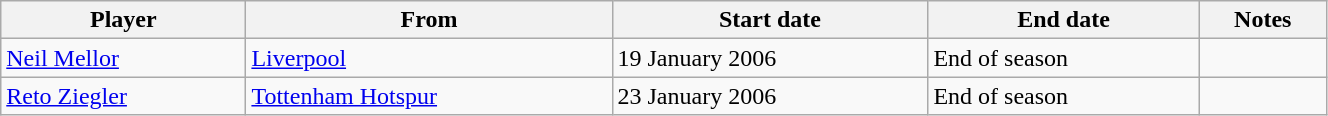<table class="wikitable" style="text-align:center; width:70%; text-align:left">
<tr>
<th>Player</th>
<th>From</th>
<th>Start date</th>
<th>End date</th>
<th>Notes</th>
</tr>
<tr --->
<td> <a href='#'>Neil Mellor</a></td>
<td> <a href='#'>Liverpool</a></td>
<td>19 January 2006</td>
<td>End of season</td>
<td align="center"></td>
</tr>
<tr --->
<td> <a href='#'>Reto Ziegler</a></td>
<td> <a href='#'>Tottenham Hotspur</a></td>
<td>23 January 2006</td>
<td>End of season</td>
<td align="center"></td>
</tr>
</table>
